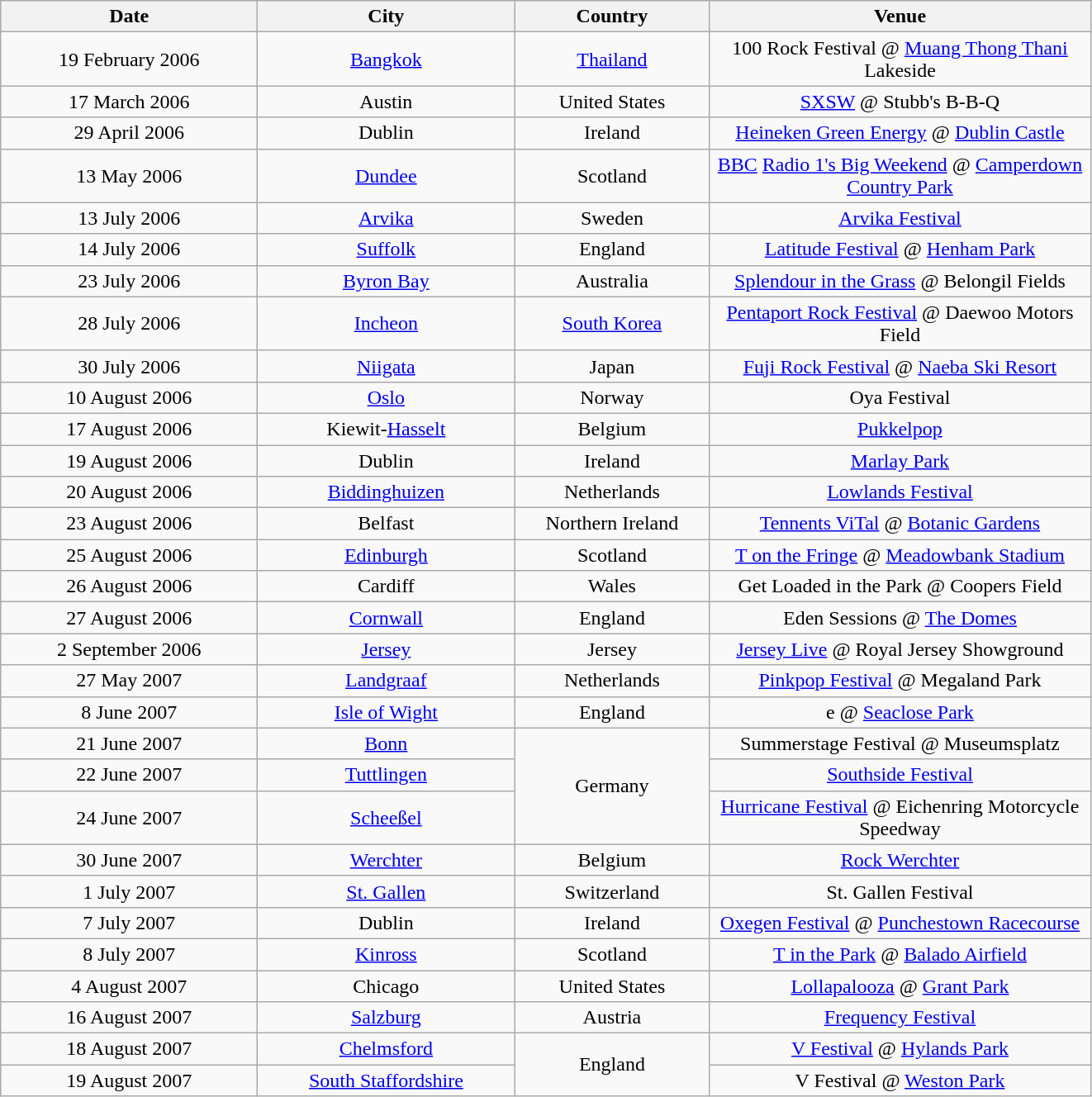<table class="wikitable" style="text-align:center;">
<tr>
<th width="200">Date</th>
<th width="200">City</th>
<th width="150">Country</th>
<th width="300">Venue</th>
</tr>
<tr>
<td>19 February 2006</td>
<td><a href='#'>Bangkok</a></td>
<td><a href='#'>Thailand</a></td>
<td>100 Rock Festival @ <a href='#'>Muang Thong Thani</a> Lakeside</td>
</tr>
<tr>
<td>17 March 2006</td>
<td>Austin</td>
<td>United States</td>
<td><a href='#'>SXSW</a> @ Stubb's B-B-Q</td>
</tr>
<tr>
<td>29 April 2006</td>
<td>Dublin</td>
<td>Ireland</td>
<td><a href='#'>Heineken Green Energy</a> @ <a href='#'>Dublin Castle</a></td>
</tr>
<tr>
<td>13 May 2006</td>
<td><a href='#'>Dundee</a></td>
<td>Scotland</td>
<td><a href='#'>BBC</a> <a href='#'>Radio 1's Big Weekend</a> @ <a href='#'>Camperdown Country Park</a></td>
</tr>
<tr>
<td>13 July 2006</td>
<td><a href='#'>Arvika</a></td>
<td>Sweden</td>
<td><a href='#'>Arvika Festival</a></td>
</tr>
<tr>
<td>14 July 2006</td>
<td><a href='#'>Suffolk</a></td>
<td>England</td>
<td><a href='#'>Latitude Festival</a> @ <a href='#'>Henham Park</a></td>
</tr>
<tr>
<td>23 July 2006</td>
<td><a href='#'>Byron Bay</a></td>
<td>Australia</td>
<td><a href='#'>Splendour in the Grass</a> @ Belongil Fields</td>
</tr>
<tr>
<td>28 July 2006</td>
<td><a href='#'>Incheon</a></td>
<td><a href='#'>South Korea</a></td>
<td><a href='#'>Pentaport Rock Festival</a> @ Daewoo Motors Field</td>
</tr>
<tr>
<td>30 July 2006</td>
<td><a href='#'>Niigata</a></td>
<td>Japan</td>
<td><a href='#'>Fuji Rock Festival</a> @ <a href='#'>Naeba Ski Resort</a></td>
</tr>
<tr>
<td>10 August 2006</td>
<td><a href='#'>Oslo</a></td>
<td>Norway</td>
<td>Oya Festival</td>
</tr>
<tr>
<td>17 August 2006</td>
<td>Kiewit-<a href='#'>Hasselt</a></td>
<td>Belgium</td>
<td><a href='#'>Pukkelpop</a></td>
</tr>
<tr>
<td>19 August 2006</td>
<td>Dublin</td>
<td>Ireland</td>
<td><a href='#'>Marlay Park</a></td>
</tr>
<tr>
<td>20 August 2006</td>
<td><a href='#'>Biddinghuizen</a></td>
<td>Netherlands</td>
<td><a href='#'>Lowlands Festival</a></td>
</tr>
<tr>
<td>23 August 2006</td>
<td>Belfast</td>
<td>Northern Ireland</td>
<td><a href='#'>Tennents ViTal</a> @ <a href='#'>Botanic Gardens</a></td>
</tr>
<tr>
<td>25 August 2006</td>
<td><a href='#'>Edinburgh</a></td>
<td>Scotland</td>
<td><a href='#'>T on the Fringe</a> @ <a href='#'>Meadowbank Stadium</a></td>
</tr>
<tr>
<td>26 August 2006</td>
<td>Cardiff</td>
<td>Wales</td>
<td>Get Loaded in the Park @ Coopers Field</td>
</tr>
<tr>
<td>27 August 2006</td>
<td><a href='#'>Cornwall</a></td>
<td>England</td>
<td>Eden Sessions @ <a href='#'>The Domes</a></td>
</tr>
<tr>
<td>2 September 2006</td>
<td><a href='#'>Jersey</a></td>
<td>Jersey</td>
<td><a href='#'>Jersey Live</a> @ Royal Jersey Showground</td>
</tr>
<tr>
<td>27 May 2007</td>
<td><a href='#'>Landgraaf</a></td>
<td>Netherlands</td>
<td><a href='#'>Pinkpop Festival</a> @ Megaland Park</td>
</tr>
<tr>
<td>8 June 2007</td>
<td><a href='#'>Isle of Wight</a></td>
<td>England</td>
<td>e @ <a href='#'>Seaclose Park</a></td>
</tr>
<tr>
<td>21 June 2007</td>
<td><a href='#'>Bonn</a></td>
<td rowspan="3">Germany</td>
<td>Summerstage Festival @ Museumsplatz</td>
</tr>
<tr>
<td>22 June 2007</td>
<td><a href='#'>Tuttlingen</a></td>
<td><a href='#'>Southside Festival</a></td>
</tr>
<tr>
<td>24 June 2007</td>
<td><a href='#'>Scheeßel</a></td>
<td><a href='#'>Hurricane Festival</a> @ Eichenring Motorcycle Speedway</td>
</tr>
<tr>
<td>30 June 2007</td>
<td><a href='#'>Werchter</a></td>
<td>Belgium</td>
<td><a href='#'>Rock Werchter</a></td>
</tr>
<tr>
<td>1 July 2007</td>
<td><a href='#'>St. Gallen</a></td>
<td>Switzerland</td>
<td>St. Gallen Festival</td>
</tr>
<tr>
<td>7 July 2007</td>
<td>Dublin</td>
<td>Ireland</td>
<td><a href='#'>Oxegen Festival</a> @ <a href='#'>Punchestown Racecourse</a></td>
</tr>
<tr>
<td>8 July 2007</td>
<td><a href='#'>Kinross</a></td>
<td>Scotland</td>
<td><a href='#'>T in the Park</a> @ <a href='#'>Balado Airfield</a></td>
</tr>
<tr>
<td>4 August 2007</td>
<td>Chicago</td>
<td>United States</td>
<td><a href='#'>Lollapalooza</a> @ <a href='#'>Grant Park</a></td>
</tr>
<tr>
<td>16 August 2007</td>
<td><a href='#'>Salzburg</a></td>
<td>Austria</td>
<td><a href='#'>Frequency Festival</a></td>
</tr>
<tr>
<td>18 August 2007</td>
<td><a href='#'>Chelmsford</a></td>
<td rowspan="2">England</td>
<td><a href='#'>V Festival</a> @ <a href='#'>Hylands Park</a></td>
</tr>
<tr>
<td>19 August 2007</td>
<td><a href='#'>South Staffordshire</a></td>
<td>V Festival @ <a href='#'>Weston Park</a></td>
</tr>
</table>
